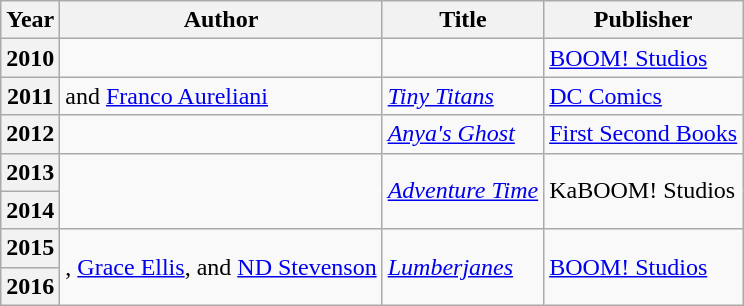<table class="wikitable sortable mw-collapsible">
<tr>
<th>Year</th>
<th>Author</th>
<th>Title</th>
<th>Publisher</th>
</tr>
<tr>
<th>2010</th>
<td></td>
<td><em></em></td>
<td><a href='#'>BOOM! Studios</a></td>
</tr>
<tr>
<th>2011</th>
<td> and <a href='#'>Franco Aureliani</a></td>
<td><em><a href='#'>Tiny Titans</a></em></td>
<td><a href='#'>DC Comics</a></td>
</tr>
<tr>
<th>2012</th>
<td></td>
<td><em><a href='#'>Anya's Ghost</a></em></td>
<td><a href='#'>First Second Books</a></td>
</tr>
<tr>
<th>2013</th>
<td rowspan="2"></td>
<td rowspan="2"><em><a href='#'>Adventure Time</a></em></td>
<td rowspan="2">KaBOOM! Studios</td>
</tr>
<tr>
<th>2014</th>
</tr>
<tr>
<th>2015</th>
<td rowspan="2">, <a href='#'>Grace Ellis</a>, and <a href='#'>ND Stevenson</a></td>
<td rowspan="2"><em><a href='#'>Lumberjanes</a></em></td>
<td rowspan="2"><a href='#'>BOOM! Studios</a></td>
</tr>
<tr>
<th>2016</th>
</tr>
</table>
